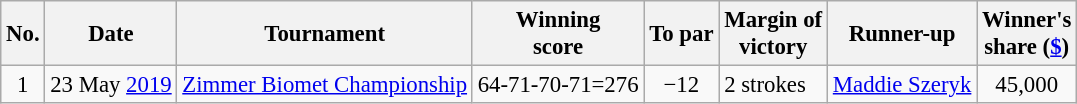<table class="wikitable" style="font-size:95%;">
<tr>
<th>No.</th>
<th>Date</th>
<th>Tournament</th>
<th>Winning<br>score</th>
<th>To par</th>
<th>Margin of<br>victory</th>
<th>Runner-up</th>
<th>Winner's<br>share (<a href='#'>$</a>)</th>
</tr>
<tr>
<td align=center>1</td>
<td align=right>23 May <a href='#'>2019</a></td>
<td><a href='#'>Zimmer Biomet Championship</a></td>
<td align=right>64-71-70-71=276</td>
<td align=center>−12</td>
<td>2 strokes</td>
<td> <a href='#'>Maddie Szeryk</a></td>
<td align=center>45,000</td>
</tr>
</table>
